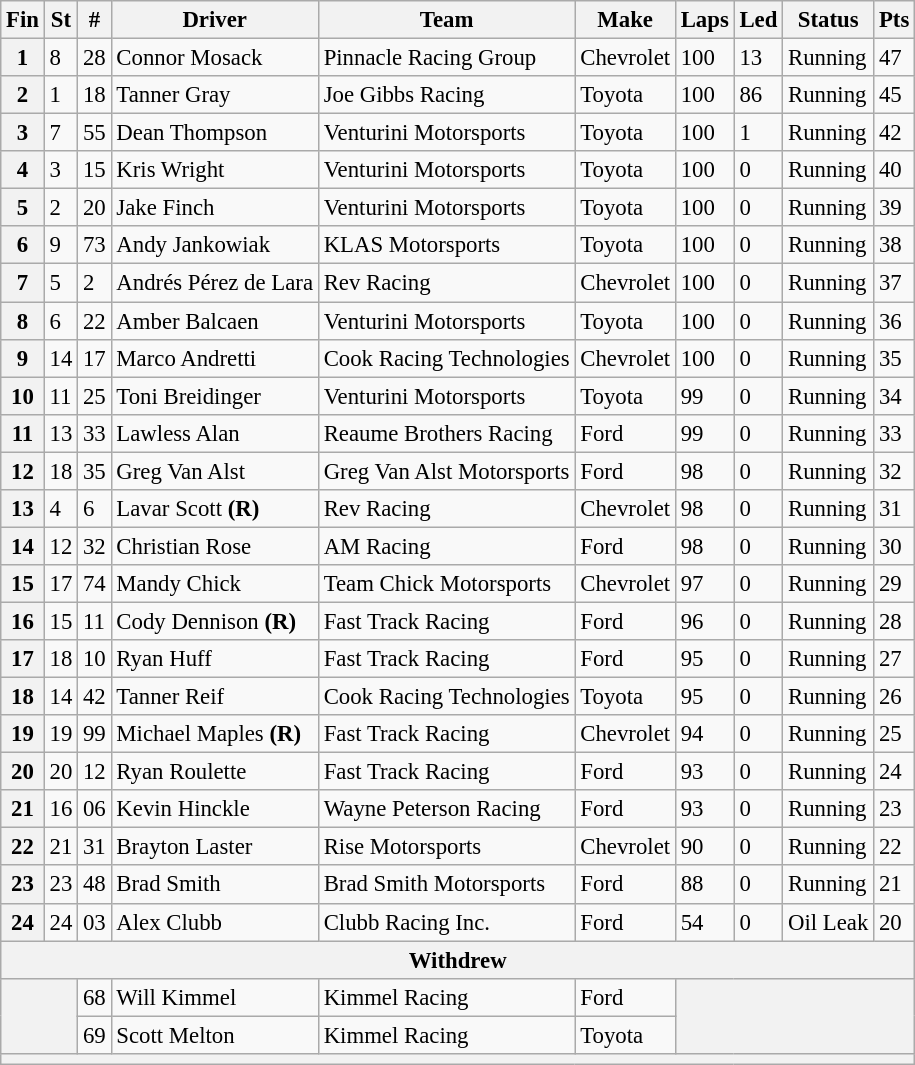<table class="wikitable" style="font-size:95%">
<tr>
<th>Fin</th>
<th>St</th>
<th>#</th>
<th>Driver</th>
<th>Team</th>
<th>Make</th>
<th>Laps</th>
<th>Led</th>
<th>Status</th>
<th>Pts</th>
</tr>
<tr>
<th>1</th>
<td>8</td>
<td>28</td>
<td>Connor Mosack</td>
<td>Pinnacle Racing Group</td>
<td>Chevrolet</td>
<td>100</td>
<td>13</td>
<td>Running</td>
<td>47</td>
</tr>
<tr>
<th>2</th>
<td>1</td>
<td>18</td>
<td>Tanner Gray</td>
<td>Joe Gibbs Racing</td>
<td>Toyota</td>
<td>100</td>
<td>86</td>
<td>Running</td>
<td>45</td>
</tr>
<tr>
<th>3</th>
<td>7</td>
<td>55</td>
<td>Dean Thompson</td>
<td>Venturini Motorsports</td>
<td>Toyota</td>
<td>100</td>
<td>1</td>
<td>Running</td>
<td>42</td>
</tr>
<tr>
<th>4</th>
<td>3</td>
<td>15</td>
<td>Kris Wright</td>
<td>Venturini Motorsports</td>
<td>Toyota</td>
<td>100</td>
<td>0</td>
<td>Running</td>
<td>40</td>
</tr>
<tr>
<th>5</th>
<td>2</td>
<td>20</td>
<td>Jake Finch</td>
<td>Venturini Motorsports</td>
<td>Toyota</td>
<td>100</td>
<td>0</td>
<td>Running</td>
<td>39</td>
</tr>
<tr>
<th>6</th>
<td>9</td>
<td>73</td>
<td>Andy Jankowiak</td>
<td>KLAS Motorsports</td>
<td>Toyota</td>
<td>100</td>
<td>0</td>
<td>Running</td>
<td>38</td>
</tr>
<tr>
<th>7</th>
<td>5</td>
<td>2</td>
<td>Andrés Pérez de Lara</td>
<td>Rev Racing</td>
<td>Chevrolet</td>
<td>100</td>
<td>0</td>
<td>Running</td>
<td>37</td>
</tr>
<tr>
<th>8</th>
<td>6</td>
<td>22</td>
<td>Amber Balcaen</td>
<td>Venturini Motorsports</td>
<td>Toyota</td>
<td>100</td>
<td>0</td>
<td>Running</td>
<td>36</td>
</tr>
<tr>
<th>9</th>
<td>14</td>
<td>17</td>
<td>Marco Andretti</td>
<td>Cook Racing Technologies</td>
<td>Chevrolet</td>
<td>100</td>
<td>0</td>
<td>Running</td>
<td>35</td>
</tr>
<tr>
<th>10</th>
<td>11</td>
<td>25</td>
<td>Toni Breidinger</td>
<td>Venturini Motorsports</td>
<td>Toyota</td>
<td>99</td>
<td>0</td>
<td>Running</td>
<td>34</td>
</tr>
<tr>
<th>11</th>
<td>13</td>
<td>33</td>
<td>Lawless Alan</td>
<td>Reaume Brothers Racing</td>
<td>Ford</td>
<td>99</td>
<td>0</td>
<td>Running</td>
<td>33</td>
</tr>
<tr>
<th>12</th>
<td>18</td>
<td>35</td>
<td>Greg Van Alst</td>
<td>Greg Van Alst Motorsports</td>
<td>Ford</td>
<td>98</td>
<td>0</td>
<td>Running</td>
<td>32</td>
</tr>
<tr>
<th>13</th>
<td>4</td>
<td>6</td>
<td>Lavar Scott <strong>(R)</strong></td>
<td>Rev Racing</td>
<td>Chevrolet</td>
<td>98</td>
<td>0</td>
<td>Running</td>
<td>31</td>
</tr>
<tr>
<th>14</th>
<td>12</td>
<td>32</td>
<td>Christian Rose</td>
<td>AM Racing</td>
<td>Ford</td>
<td>98</td>
<td>0</td>
<td>Running</td>
<td>30</td>
</tr>
<tr>
<th>15</th>
<td>17</td>
<td>74</td>
<td>Mandy Chick</td>
<td>Team Chick Motorsports</td>
<td>Chevrolet</td>
<td>97</td>
<td>0</td>
<td>Running</td>
<td>29</td>
</tr>
<tr>
<th>16</th>
<td>15</td>
<td>11</td>
<td>Cody Dennison <strong>(R)</strong></td>
<td>Fast Track Racing</td>
<td>Ford</td>
<td>96</td>
<td>0</td>
<td>Running</td>
<td>28</td>
</tr>
<tr>
<th>17</th>
<td>18</td>
<td>10</td>
<td>Ryan Huff</td>
<td>Fast Track Racing</td>
<td>Ford</td>
<td>95</td>
<td>0</td>
<td>Running</td>
<td>27</td>
</tr>
<tr>
<th>18</th>
<td>14</td>
<td>42</td>
<td>Tanner Reif</td>
<td>Cook Racing Technologies</td>
<td>Toyota</td>
<td>95</td>
<td>0</td>
<td>Running</td>
<td>26</td>
</tr>
<tr>
<th>19</th>
<td>19</td>
<td>99</td>
<td>Michael Maples <strong>(R)</strong></td>
<td>Fast Track Racing</td>
<td>Chevrolet</td>
<td>94</td>
<td>0</td>
<td>Running</td>
<td>25</td>
</tr>
<tr>
<th>20</th>
<td>20</td>
<td>12</td>
<td>Ryan Roulette</td>
<td>Fast Track Racing</td>
<td>Ford</td>
<td>93</td>
<td>0</td>
<td>Running</td>
<td>24</td>
</tr>
<tr>
<th>21</th>
<td>16</td>
<td>06</td>
<td>Kevin Hinckle</td>
<td>Wayne Peterson Racing</td>
<td>Ford</td>
<td>93</td>
<td>0</td>
<td>Running</td>
<td>23</td>
</tr>
<tr>
<th>22</th>
<td>21</td>
<td>31</td>
<td>Brayton Laster</td>
<td>Rise Motorsports</td>
<td>Chevrolet</td>
<td>90</td>
<td>0</td>
<td>Running</td>
<td>22</td>
</tr>
<tr>
<th>23</th>
<td>23</td>
<td>48</td>
<td>Brad Smith</td>
<td>Brad Smith Motorsports</td>
<td>Ford</td>
<td>88</td>
<td>0</td>
<td>Running</td>
<td>21</td>
</tr>
<tr>
<th>24</th>
<td>24</td>
<td>03</td>
<td>Alex Clubb</td>
<td>Clubb Racing Inc.</td>
<td>Ford</td>
<td>54</td>
<td>0</td>
<td>Oil Leak</td>
<td>20</td>
</tr>
<tr>
<th colspan="10">Withdrew</th>
</tr>
<tr>
<th colspan="2" rowspan="2"></th>
<td>68</td>
<td>Will Kimmel</td>
<td>Kimmel Racing</td>
<td>Ford</td>
<th colspan="4" rowspan="2"></th>
</tr>
<tr>
<td>69</td>
<td>Scott Melton</td>
<td>Kimmel Racing</td>
<td>Toyota</td>
</tr>
<tr>
<th colspan="10"></th>
</tr>
</table>
